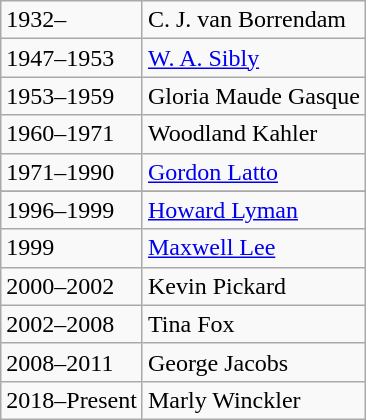<table class="wikitable">
<tr>
<td>1932–</td>
<td>C. J. van Borrendam</td>
</tr>
<tr>
<td>1947–1953</td>
<td><a href='#'>W. A. Sibly</a></td>
</tr>
<tr>
<td>1953–1959</td>
<td>Gloria Maude Gasque</td>
</tr>
<tr>
<td>1960–1971</td>
<td>Woodland Kahler</td>
</tr>
<tr>
<td>1971–1990</td>
<td><a href='#'>Gordon Latto</a></td>
</tr>
<tr 1990–1996||Sri Surendra Mehta>
</tr>
<tr>
<td>1996–1999</td>
<td><a href='#'>Howard Lyman</a></td>
</tr>
<tr>
<td>1999</td>
<td><a href='#'>Maxwell Lee</a></td>
</tr>
<tr>
<td>2000–2002</td>
<td>Kevin Pickard</td>
</tr>
<tr>
<td>2002–2008</td>
<td>Tina Fox</td>
</tr>
<tr>
<td>2008–2011</td>
<td>George Jacobs</td>
</tr>
<tr>
<td>2018–Present</td>
<td>Marly Winckler</td>
</tr>
</table>
